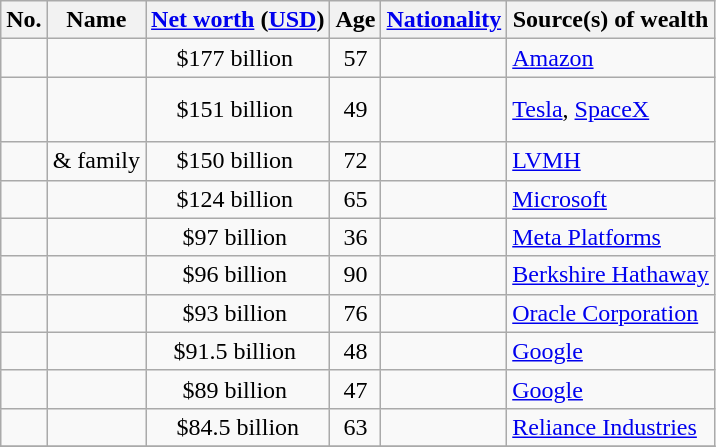<table class="wikitable sortable">
<tr>
<th>No.</th>
<th>Name</th>
<th><a href='#'>Net worth</a> (<a href='#'>USD</a>)</th>
<th>Age</th>
<th><a href='#'>Nationality</a> </th>
<th>Source(s) of wealth</th>
</tr>
<tr>
<td style="text-align:center;"> </td>
<td></td>
<td style="text-align:center;">$177 billion </td>
<td style="text-align:center;">57</td>
<td></td>
<td><a href='#'>Amazon</a></td>
</tr>
<tr>
<td style="text-align:center;"> </td>
<td></td>
<td style="text-align:center;">$151 billion </td>
<td style="text-align:center;">49</td>
<td><br><br></td>
<td><a href='#'>Tesla</a>, <a href='#'>SpaceX</a></td>
</tr>
<tr>
<td style="text-align:center;"> </td>
<td> & family</td>
<td style="text-align:center;">$150 billion </td>
<td style="text-align:center;">72</td>
<td></td>
<td><a href='#'>LVMH</a></td>
</tr>
<tr>
<td style="text-align:center;"> </td>
<td></td>
<td style="text-align:center;">$124 billion </td>
<td style="text-align:center;">65</td>
<td></td>
<td><a href='#'>Microsoft</a></td>
</tr>
<tr>
<td style="text-align:center;"> </td>
<td></td>
<td style="text-align:center;">$97 billion </td>
<td style="text-align:center;">36</td>
<td></td>
<td><a href='#'>Meta Platforms</a></td>
</tr>
<tr>
<td style="text-align:center;"> </td>
<td></td>
<td style="text-align:center;">$96 billion </td>
<td style="text-align:center;">90</td>
<td></td>
<td><a href='#'>Berkshire Hathaway</a></td>
</tr>
<tr>
<td style="text-align:center;"> </td>
<td></td>
<td style="text-align:center;">$93 billion </td>
<td style="text-align:center;">76</td>
<td></td>
<td><a href='#'>Oracle Corporation</a></td>
</tr>
<tr>
<td style="text-align:center;"> </td>
<td></td>
<td style="text-align:center;">$91.5 billion </td>
<td style="text-align:center;">48</td>
<td></td>
<td><a href='#'>Google</a></td>
</tr>
<tr>
<td style="text-align:center;"> </td>
<td></td>
<td style="text-align:center;">$89 billion </td>
<td style="text-align:center;">47</td>
<td></td>
<td><a href='#'>Google</a></td>
</tr>
<tr>
<td style="text-align:center;"> </td>
<td></td>
<td style="text-align:center;">$84.5 billion </td>
<td style="text-align:center;">63</td>
<td></td>
<td><a href='#'>Reliance Industries</a></td>
</tr>
<tr>
</tr>
</table>
